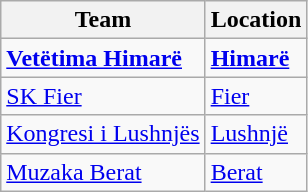<table class="wikitable sortable">
<tr>
<th>Team</th>
<th>Location</th>
</tr>
<tr>
<td><strong><a href='#'>Vetëtima Himarë</a></strong></td>
<td><strong><a href='#'>Himarë</a></strong></td>
</tr>
<tr>
<td><a href='#'>SK Fier</a></td>
<td><a href='#'>Fier</a></td>
</tr>
<tr>
<td><a href='#'>Kongresi i Lushnjës</a></td>
<td><a href='#'>Lushnjë</a></td>
</tr>
<tr>
<td><a href='#'>Muzaka Berat</a></td>
<td><a href='#'>Berat</a></td>
</tr>
</table>
